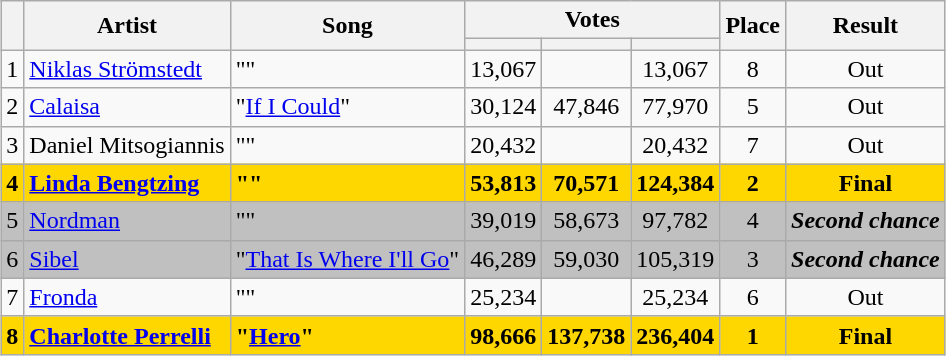<table class="sortable wikitable" style="margin: 1em auto 1em auto; text-align:center;">
<tr>
<th rowspan="2"></th>
<th rowspan="2">Artist</th>
<th rowspan="2">Song</th>
<th colspan="3">Votes</th>
<th rowspan="2">Place</th>
<th rowspan="2" class="unsortable">Result</th>
</tr>
<tr>
<th></th>
<th></th>
<th></th>
</tr>
<tr>
<td>1</td>
<td align="left"><a href='#'>Niklas Strömstedt</a></td>
<td align="left">""</td>
<td>13,067</td>
<td></td>
<td>13,067</td>
<td>8</td>
<td>Out</td>
</tr>
<tr>
<td>2</td>
<td align="left"><a href='#'>Calaisa</a></td>
<td align="left">"<a href='#'>If I Could</a>"</td>
<td>30,124</td>
<td>47,846</td>
<td>77,970</td>
<td>5</td>
<td>Out</td>
</tr>
<tr>
<td>3</td>
<td align="left">Daniel Mitsogiannis</td>
<td align="left">""</td>
<td>20,432</td>
<td></td>
<td>20,432</td>
<td>7</td>
<td>Out</td>
</tr>
<tr style="background:gold;">
<td><strong>4</strong></td>
<td align="left"><strong><a href='#'>Linda Bengtzing</a></strong></td>
<td align="left"><strong>""</strong></td>
<td><strong>53,813</strong></td>
<td><strong>70,571</strong></td>
<td><strong>124,384</strong></td>
<td><strong>2</strong></td>
<td><strong>Final</strong></td>
</tr>
<tr style="background:silver;">
<td>5</td>
<td align="left"><a href='#'>Nordman</a></td>
<td align="left">""</td>
<td>39,019</td>
<td>58,673</td>
<td>97,782</td>
<td>4</td>
<td><strong><em>Second chance</em></strong></td>
</tr>
<tr style="background:silver;">
<td>6</td>
<td align="left"><a href='#'>Sibel</a></td>
<td align="left">"<a href='#'>That Is Where I'll Go</a>"</td>
<td>46,289</td>
<td>59,030</td>
<td>105,319</td>
<td>3</td>
<td><strong><em>Second chance</em></strong></td>
</tr>
<tr>
<td>7</td>
<td align="left"><a href='#'>Fronda</a></td>
<td align="left">""</td>
<td>25,234</td>
<td></td>
<td>25,234</td>
<td>6</td>
<td>Out</td>
</tr>
<tr style="background:gold;">
<td><strong>8</strong></td>
<td align="left"><strong><a href='#'>Charlotte Perrelli</a></strong></td>
<td align="left"><strong>"<a href='#'>Hero</a>"</strong></td>
<td><strong>98,666</strong></td>
<td><strong>137,738</strong></td>
<td><strong>236,404</strong></td>
<td><strong>1</strong></td>
<td><strong>Final</strong></td>
</tr>
</table>
